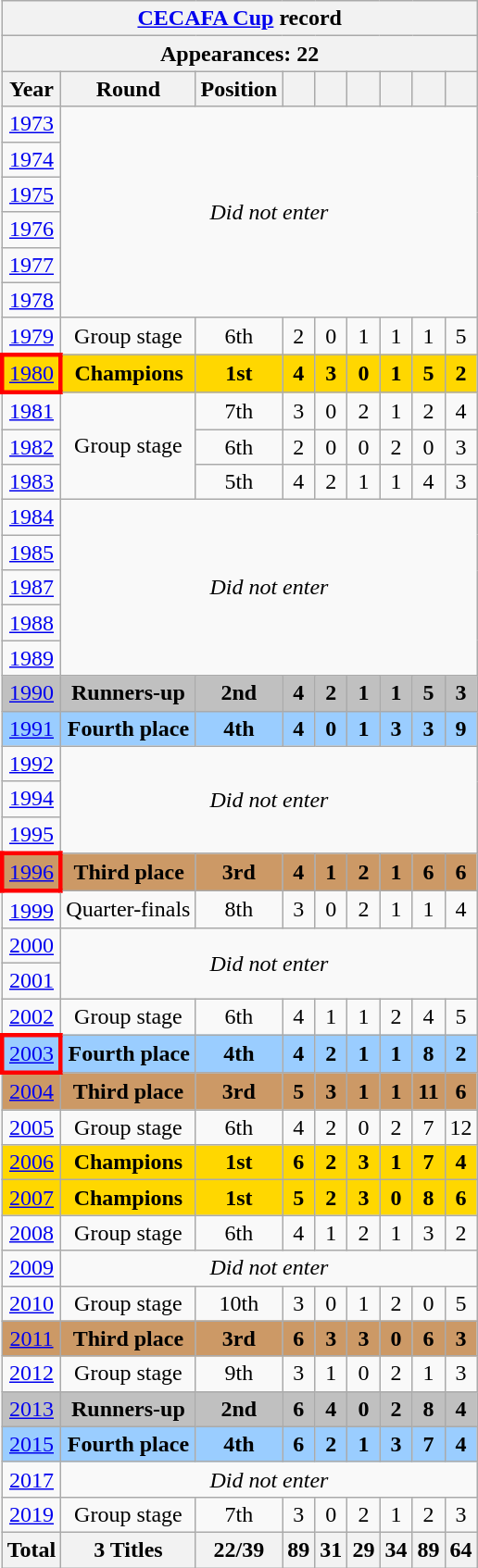<table class="wikitable" style="text-align: center;">
<tr>
<th colspan=9><a href='#'>CECAFA Cup</a> record</th>
</tr>
<tr>
<th colspan=9>Appearances: 22</th>
</tr>
<tr>
<th>Year</th>
<th>Round</th>
<th>Position</th>
<th></th>
<th></th>
<th></th>
<th></th>
<th></th>
<th></th>
</tr>
<tr>
<td> <a href='#'>1973</a></td>
<td colspan=8 rowspan=6><em>Did not enter</em></td>
</tr>
<tr>
<td> <a href='#'>1974</a></td>
</tr>
<tr>
<td> <a href='#'>1975</a></td>
</tr>
<tr>
<td> <a href='#'>1976</a></td>
</tr>
<tr>
<td> <a href='#'>1977</a></td>
</tr>
<tr>
<td> <a href='#'>1978</a></td>
</tr>
<tr>
<td> <a href='#'>1979</a></td>
<td>Group stage</td>
<td>6th</td>
<td>2</td>
<td>0</td>
<td>1</td>
<td>1</td>
<td>1</td>
<td>5</td>
</tr>
<tr style="background:gold;">
<td style="border: 3px solid red"> <a href='#'>1980</a></td>
<td><strong>Champions</strong></td>
<td><strong>1st</strong></td>
<td><strong>4</strong></td>
<td><strong>3</strong></td>
<td><strong>0</strong></td>
<td><strong>1</strong></td>
<td><strong>5</strong></td>
<td><strong>2</strong></td>
</tr>
<tr>
<td> <a href='#'>1981</a></td>
<td rowspan=3>Group stage</td>
<td>7th</td>
<td>3</td>
<td>0</td>
<td>2</td>
<td>1</td>
<td>2</td>
<td>4</td>
</tr>
<tr>
<td> <a href='#'>1982</a></td>
<td>6th</td>
<td>2</td>
<td>0</td>
<td>0</td>
<td>2</td>
<td>0</td>
<td>3</td>
</tr>
<tr>
<td> <a href='#'>1983</a></td>
<td>5th</td>
<td>4</td>
<td>2</td>
<td>1</td>
<td>1</td>
<td>4</td>
<td>3</td>
</tr>
<tr>
<td> <a href='#'>1984</a></td>
<td colspan=8 rowspan=5><em>Did not enter</em></td>
</tr>
<tr>
<td> <a href='#'>1985</a></td>
</tr>
<tr>
<td> <a href='#'>1987</a></td>
</tr>
<tr>
<td> <a href='#'>1988</a></td>
</tr>
<tr>
<td> <a href='#'>1989</a></td>
</tr>
<tr style="background:silver;">
<td> <a href='#'>1990</a></td>
<td><strong>Runners-up</strong></td>
<td><strong>2nd</strong></td>
<td><strong>4</strong></td>
<td><strong>2</strong></td>
<td><strong>1</strong></td>
<td><strong>1</strong></td>
<td><strong>5</strong></td>
<td><strong>3</strong></td>
</tr>
<tr style="background:#9acdff;">
<td> <a href='#'>1991</a></td>
<td><strong>Fourth place</strong></td>
<td><strong>4th</strong></td>
<td><strong>4</strong></td>
<td><strong>0</strong></td>
<td><strong>1</strong></td>
<td><strong>3</strong></td>
<td><strong>3</strong></td>
<td><strong>9</strong></td>
</tr>
<tr>
<td> <a href='#'>1992</a></td>
<td colspan=8 rowspan=3><em>Did not enter</em></td>
</tr>
<tr>
<td> <a href='#'>1994</a></td>
</tr>
<tr>
<td> <a href='#'>1995</a></td>
</tr>
<tr style="background:#c96;">
<td style="border: 3px solid red"> <a href='#'>1996</a></td>
<td><strong>Third place</strong></td>
<td><strong>3rd</strong></td>
<td><strong>4</strong></td>
<td><strong>1</strong></td>
<td><strong>2</strong></td>
<td><strong>1</strong></td>
<td><strong>6</strong></td>
<td><strong>6</strong></td>
</tr>
<tr>
<td> <a href='#'>1999</a></td>
<td>Quarter-finals</td>
<td>8th</td>
<td>3</td>
<td>0</td>
<td>2</td>
<td>1</td>
<td>1</td>
<td>4</td>
</tr>
<tr>
<td> <a href='#'>2000</a></td>
<td colspan=8 rowspan=2><em>Did not enter</em></td>
</tr>
<tr>
<td> <a href='#'>2001</a></td>
</tr>
<tr>
<td> <a href='#'>2002</a></td>
<td>Group stage</td>
<td>6th</td>
<td>4</td>
<td>1</td>
<td>1</td>
<td>2</td>
<td>4</td>
<td>5</td>
</tr>
<tr style="background:#9acdff;">
<td style="border: 3px solid red"> <a href='#'>2003</a></td>
<td><strong>Fourth place</strong></td>
<td><strong>4th</strong></td>
<td><strong>4</strong></td>
<td><strong>2</strong></td>
<td><strong>1</strong></td>
<td><strong>1</strong></td>
<td><strong>8</strong></td>
<td><strong>2</strong></td>
</tr>
<tr style="background:#c96;">
<td> <a href='#'>2004</a></td>
<td><strong>Third place</strong></td>
<td><strong>3rd</strong></td>
<td><strong>5</strong></td>
<td><strong>3</strong></td>
<td><strong>1</strong></td>
<td><strong>1</strong></td>
<td><strong>11</strong></td>
<td><strong>6</strong></td>
</tr>
<tr>
<td> <a href='#'>2005</a></td>
<td>Group stage</td>
<td>6th</td>
<td>4</td>
<td>2</td>
<td>0</td>
<td>2</td>
<td>7</td>
<td>12</td>
</tr>
<tr style="background:gold;">
<td> <a href='#'>2006</a></td>
<td><strong>Champions</strong></td>
<td><strong>1st</strong></td>
<td><strong>6</strong></td>
<td><strong>2</strong></td>
<td><strong>3</strong></td>
<td><strong>1</strong></td>
<td><strong>7</strong></td>
<td><strong>4</strong></td>
</tr>
<tr style="background:gold;">
<td> <a href='#'>2007</a></td>
<td><strong>Champions</strong></td>
<td><strong>1st</strong></td>
<td><strong>5</strong></td>
<td><strong>2</strong></td>
<td><strong>3</strong></td>
<td><strong>0</strong></td>
<td><strong>8</strong></td>
<td><strong>6</strong></td>
</tr>
<tr>
<td> <a href='#'>2008</a></td>
<td>Group stage</td>
<td>6th</td>
<td>4</td>
<td>1</td>
<td>2</td>
<td>1</td>
<td>3</td>
<td>2</td>
</tr>
<tr>
<td> <a href='#'>2009</a></td>
<td colspan=8><em>Did not enter</em></td>
</tr>
<tr>
<td> <a href='#'>2010</a></td>
<td>Group stage</td>
<td>10th</td>
<td>3</td>
<td>0</td>
<td>1</td>
<td>2</td>
<td>0</td>
<td>5</td>
</tr>
<tr style="background:#c96;">
<td> <a href='#'>2011</a></td>
<td><strong>Third place</strong></td>
<td><strong>3rd</strong></td>
<td><strong>6</strong></td>
<td><strong>3</strong></td>
<td><strong>3</strong></td>
<td><strong>0</strong></td>
<td><strong>6</strong></td>
<td><strong>3</strong></td>
</tr>
<tr>
<td> <a href='#'>2012</a></td>
<td>Group stage</td>
<td>9th</td>
<td>3</td>
<td>1</td>
<td>0</td>
<td>2</td>
<td>1</td>
<td>3</td>
</tr>
<tr style="background:silver;">
<td> <a href='#'>2013</a></td>
<td><strong>Runners-up</strong></td>
<td><strong>2nd</strong></td>
<td><strong>6</strong></td>
<td><strong>4</strong></td>
<td><strong>0</strong></td>
<td><strong>2</strong></td>
<td><strong>8</strong></td>
<td><strong>4</strong></td>
</tr>
<tr style="background:#9acdff;">
<td> <a href='#'>2015</a></td>
<td><strong>Fourth place</strong></td>
<td><strong>4th</strong></td>
<td><strong>6</strong></td>
<td><strong>2</strong></td>
<td><strong>1</strong></td>
<td><strong>3</strong></td>
<td><strong>7</strong></td>
<td><strong>4</strong></td>
</tr>
<tr>
<td> <a href='#'>2017</a></td>
<td colspan=8><em>Did not enter</em></td>
</tr>
<tr style="background;9acadff;">
<td> <a href='#'>2019</a></td>
<td>Group stage</td>
<td>7th</td>
<td>3</td>
<td>0</td>
<td>2</td>
<td>1</td>
<td>2</td>
<td>3</td>
</tr>
<tr>
<th>Total</th>
<th>3 Titles</th>
<th>22/39</th>
<th>89</th>
<th>31</th>
<th>29</th>
<th>34</th>
<th>89</th>
<th>64</th>
</tr>
</table>
